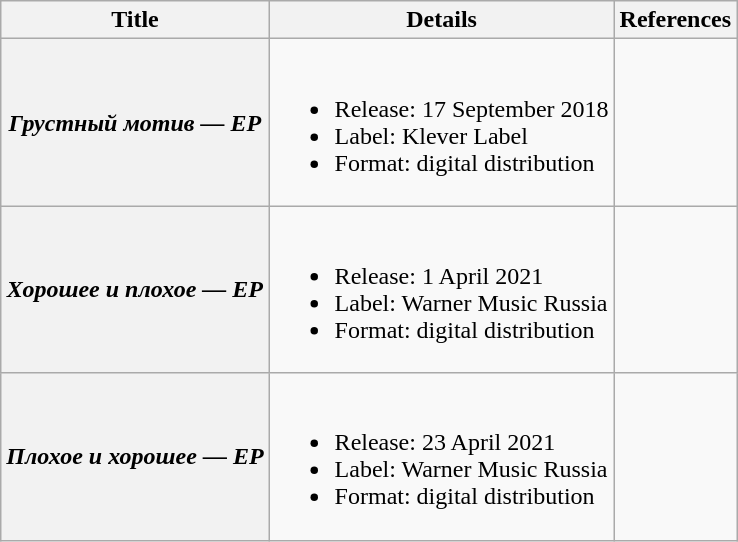<table class="wikitable">
<tr>
<th>Title</th>
<th>Details</th>
<th>References</th>
</tr>
<tr>
<th><strong><em>Грустный мотив — EP</em></strong></th>
<td><br><ul><li>Release: 17 September 2018</li><li>Label: Klever Label</li><li>Format: digital distribution</li></ul></td>
<td></td>
</tr>
<tr>
<th><strong><em>Хорошее и плохое — EP</em></strong></th>
<td><br><ul><li>Release: 1 April 2021</li><li>Label: Warner Music Russia</li><li>Format: digital distribution</li></ul></td>
<td></td>
</tr>
<tr>
<th><strong><em>Плохое и хорошее — EP</em></strong></th>
<td><br><ul><li>Release: 23 April 2021</li><li>Label: Warner Music Russia</li><li>Format: digital distribution</li></ul></td>
<td></td>
</tr>
</table>
